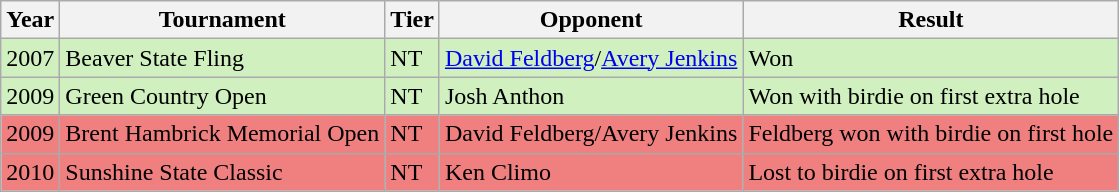<table class="wikitable">
<tr>
<th>Year</th>
<th>Tournament</th>
<th>Tier</th>
<th>Opponent</th>
<th>Result</th>
</tr>
<tr style="background:#d0f0c0;">
<td>2007</td>
<td>Beaver State Fling</td>
<td>NT</td>
<td><a href='#'>David Feldberg</a>/<a href='#'>Avery Jenkins</a></td>
<td>Won</td>
</tr>
<tr style="background:#d0f0c0;">
<td>2009</td>
<td>Green Country Open</td>
<td>NT</td>
<td>Josh Anthon</td>
<td>Won with birdie on first extra hole </td>
</tr>
<tr style="background:#f08080;">
<td>2009</td>
<td>Brent Hambrick Memorial Open</td>
<td>NT</td>
<td>David Feldberg/Avery Jenkins</td>
<td>Feldberg won with birdie on first hole </td>
</tr>
<tr style="background:#f08080;">
<td>2010</td>
<td>Sunshine State Classic</td>
<td>NT</td>
<td>Ken Climo</td>
<td>Lost to birdie on first extra hole </td>
</tr>
</table>
